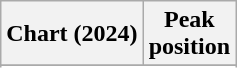<table class="wikitable sortable plainrowheaders" style="text-align:center;">
<tr>
<th scope="col">Chart (2024)</th>
<th scope="col">Peak<br>position</th>
</tr>
<tr>
</tr>
<tr>
</tr>
<tr>
</tr>
</table>
